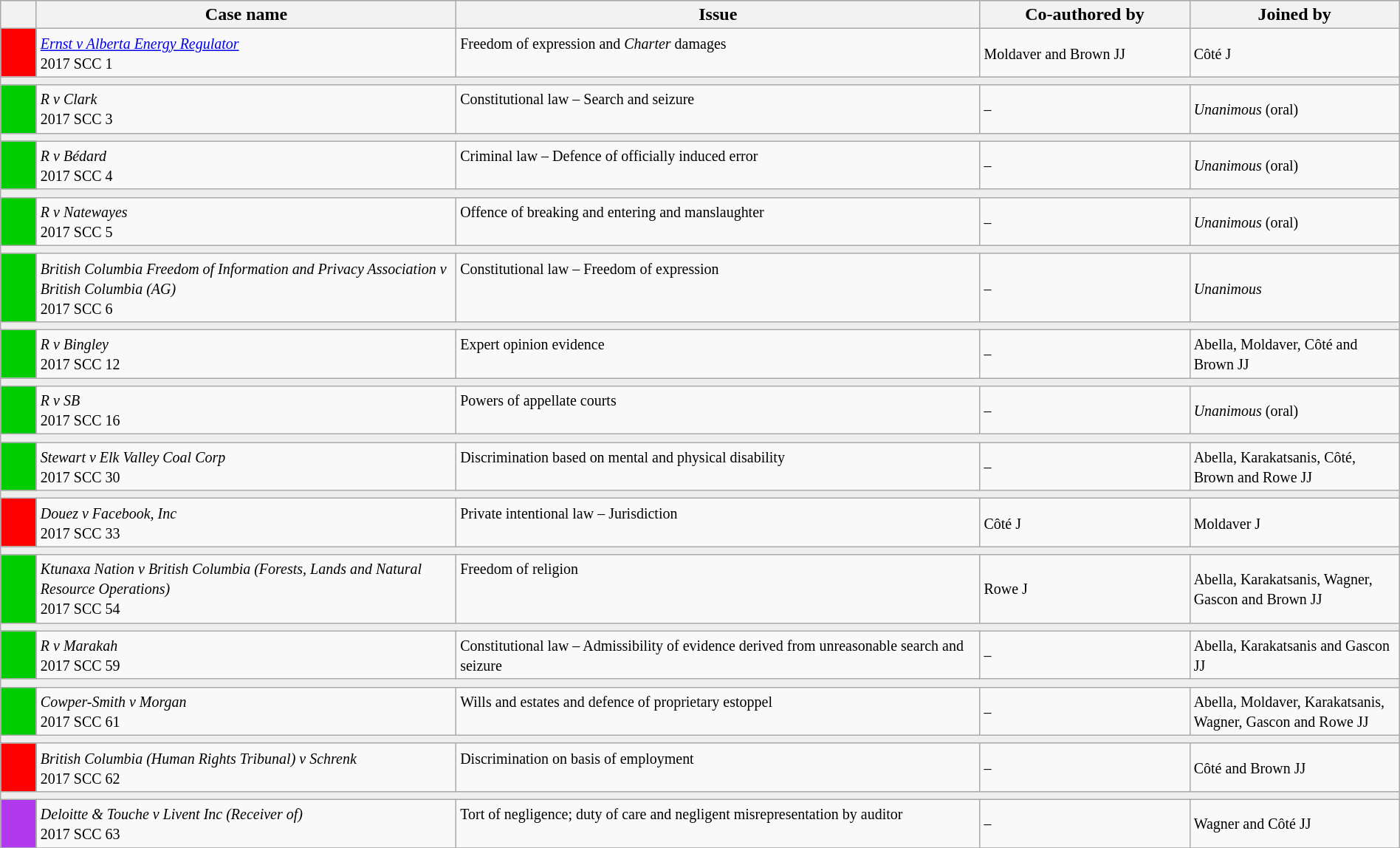<table class="wikitable" width=100%>
<tr bgcolor="#CCCCCC">
<th width=25px></th>
<th width=30%>Case name</th>
<th>Issue</th>
<th width=15%>Co-authored by</th>
<th width=15%>Joined by</th>
</tr>
<tr>
<td bgcolor="red"></td>
<td align=left valign=top><small><em><a href='#'>Ernst v Alberta Energy Regulator</a></em><br> 2017 SCC 1 </small></td>
<td valign=top><small> Freedom of expression and <em>Charter</em> damages</small></td>
<td><small> Moldaver and Brown JJ</small></td>
<td><small> Côté J</small></td>
</tr>
<tr>
<td bgcolor=#EEEEEE colspan=5 valign=top><small></small></td>
</tr>
<tr>
<td bgcolor="00cd00"></td>
<td align=left valign=top><small><em>R v Clark</em><br> 2017 SCC 3 </small></td>
<td valign=top><small>Constitutional law – Search and seizure</small></td>
<td><small> –</small></td>
<td><small> <em>Unanimous</em> (oral)</small></td>
</tr>
<tr>
<td bgcolor=#EEEEEE colspan=5 valign=top><small></small></td>
</tr>
<tr>
<td bgcolor="00cd00"></td>
<td align=left valign=top><small><em>R v Bédard</em><br> 2017 SCC 4 </small></td>
<td valign=top><small>Criminal law – Defence of officially induced error</small></td>
<td><small> –</small></td>
<td><small> <em>Unanimous</em> (oral)</small></td>
</tr>
<tr>
<td bgcolor=#EEEEEE colspan=5 valign=top><small></small></td>
</tr>
<tr>
<td bgcolor="00cd00"></td>
<td align=left valign=top><small><em>R v Natewayes</em><br> 2017 SCC 5 </small></td>
<td valign=top><small>Offence of breaking and entering and manslaughter</small></td>
<td><small> –</small></td>
<td><small> <em>Unanimous</em> (oral)</small></td>
</tr>
<tr>
<td bgcolor=#EEEEEE colspan=5 valign=top><small></small></td>
</tr>
<tr>
<td bgcolor="00cd00"></td>
<td align=left valign=top><small><em>British Columbia Freedom of Information and Privacy Association v British Columbia (AG)</em><br> 2017 SCC 6 </small></td>
<td valign=top><small>Constitutional law – Freedom of expression</small></td>
<td><small> –</small></td>
<td><small> <em>Unanimous</em></small></td>
</tr>
<tr>
<td bgcolor=#EEEEEE colspan=5 valign=top><small></small></td>
</tr>
<tr>
<td bgcolor="00cd00"></td>
<td align=left valign=top><small><em>R v Bingley</em><br> 2017 SCC 12 </small></td>
<td valign=top><small>Expert opinion evidence</small></td>
<td><small> –</small></td>
<td><small> Abella, Moldaver, Côté and Brown JJ</small></td>
</tr>
<tr>
<td bgcolor=#EEEEEE colspan=5 valign=top><small></small></td>
</tr>
<tr>
<td bgcolor="00cd00"></td>
<td align=left valign=top><small><em>R v SB</em><br> 2017 SCC 16 </small></td>
<td valign=top><small>Powers of appellate courts</small></td>
<td><small> –</small></td>
<td><small> <em>Unanimous</em> (oral)</small></td>
</tr>
<tr>
<td bgcolor=#EEEEEE colspan=5 valign=top><small></small></td>
</tr>
<tr>
<td bgcolor="00cd00"></td>
<td align=left valign=top><small><em>Stewart v Elk Valley Coal Corp</em><br> 2017 SCC 30 </small></td>
<td valign=top><small>Discrimination based on mental and physical disability</small></td>
<td><small> –</small></td>
<td><small> Abella, Karakatsanis, Côté, Brown and Rowe JJ</small></td>
</tr>
<tr>
<td bgcolor=#EEEEEE colspan=5 valign=top><small></small></td>
</tr>
<tr>
<td bgcolor="red"></td>
<td align=left valign=top><small><em>Douez v Facebook, Inc</em><br> 2017 SCC 33 </small></td>
<td valign=top><small>Private intentional law – Jurisdiction</small></td>
<td><small> Côté J</small></td>
<td><small> Moldaver J</small></td>
</tr>
<tr>
<td bgcolor=#EEEEEE colspan=5 valign=top><small></small></td>
</tr>
<tr>
<td bgcolor="00cd00"></td>
<td align=left valign=top><small><em>Ktunaxa Nation v British Columbia (Forests, Lands and Natural Resource Operations)</em><br> 2017 SCC 54 </small></td>
<td valign=top><small>Freedom of religion</small></td>
<td><small> Rowe J</small></td>
<td><small> Abella, Karakatsanis, Wagner, Gascon and Brown JJ</small></td>
</tr>
<tr>
<td bgcolor=#EEEEEE colspan=5 valign=top><small></small></td>
</tr>
<tr>
<td bgcolor="00cd00"></td>
<td align=left valign=top><small><em>R v Marakah</em><br> 2017 SCC 59 </small></td>
<td valign=top><small>Constitutional law – Admissibility of evidence derived from unreasonable search and seizure</small></td>
<td><small> –</small></td>
<td><small> Abella, Karakatsanis and Gascon JJ</small></td>
</tr>
<tr>
<td bgcolor=#EEEEEE colspan=5 valign=top><small></small></td>
</tr>
<tr>
<td bgcolor="00cd00"></td>
<td align=left valign=top><small><em>Cowper-Smith v Morgan</em><br> 2017 SCC 61 </small></td>
<td valign=top><small>Wills and estates and defence of proprietary estoppel</small></td>
<td><small> –</small></td>
<td><small> Abella, Moldaver, Karakatsanis, Wagner, Gascon and Rowe JJ</small></td>
</tr>
<tr>
<td bgcolor=#EEEEEE colspan=5 valign=top><small></small></td>
</tr>
<tr>
<td bgcolor="red"></td>
<td align=left valign=top><small><em>British Columbia (Human Rights Tribunal) v Schrenk</em><br> 2017 SCC 62 </small></td>
<td valign=top><small>Discrimination on basis of employment</small></td>
<td><small> –</small></td>
<td><small> Côté and Brown JJ</small></td>
</tr>
<tr>
<td bgcolor=#EEEEEE colspan=5 valign=top><small></small></td>
</tr>
<tr>
<td bgcolor="B23AEE"></td>
<td align=left valign=top><small><em>Deloitte & Touche v Livent Inc (Receiver of)</em><br> 2017 SCC 63 </small></td>
<td valign=top><small>Tort of negligence; duty of care and negligent misrepresentation by auditor</small></td>
<td><small> –</small></td>
<td><small> Wagner and Côté JJ</small></td>
</tr>
<tr>
</tr>
</table>
